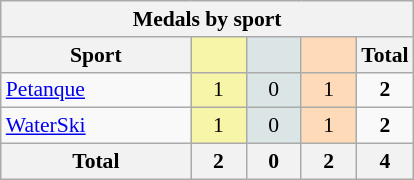<table class="wikitable" style="font-size:90%; text-align:center;">
<tr>
<th colspan=5>Medals by sport</th>
</tr>
<tr>
<th width=120>Sport</th>
<th scope="col" width=30 style="background:#F7F6A8;"></th>
<th scope="col" width=30 style="background:#DCE5E5;"></th>
<th scope="col" width=30 style="background:#FFDAB9;"></th>
<th width=30>Total</th>
</tr>
<tr>
<td align=left> <a href='#'>Petanque</a></td>
<td style="background:#F7F6A8;">1</td>
<td style="background:#DCE5E5;">0</td>
<td style="background:#FFDAB9;">1</td>
<td><strong>2</strong></td>
</tr>
<tr>
<td align=left> <a href='#'>WaterSki</a></td>
<td style="background:#F7F6A8;">1</td>
<td style="background:#DCE5E5;">0</td>
<td style="background:#FFDAB9;">1</td>
<td><strong>2</strong></td>
</tr>
<tr class="sortbottom">
<th>Total</th>
<th>2</th>
<th>0</th>
<th>2</th>
<th>4</th>
</tr>
</table>
